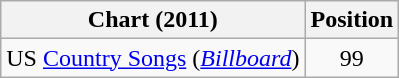<table class="wikitable sortable">
<tr>
<th scope="col">Chart (2011)</th>
<th scope="col">Position</th>
</tr>
<tr>
<td>US <a href='#'>Country Songs</a> (<em><a href='#'>Billboard</a></em>)</td>
<td align="center">99</td>
</tr>
</table>
